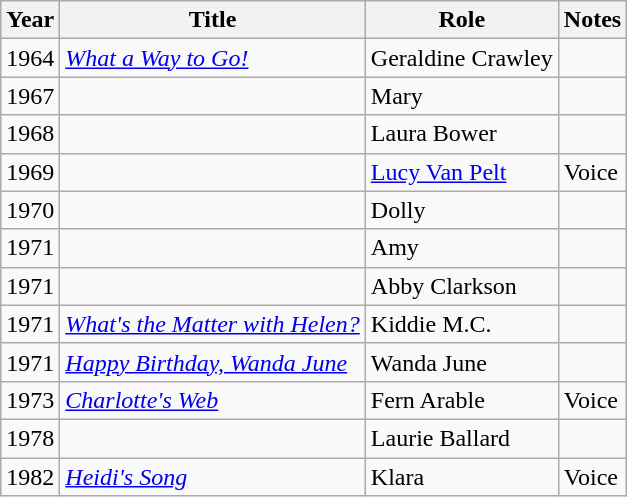<table class="wikitable sortable">
<tr>
<th>Year</th>
<th>Title</th>
<th>Role</th>
<th class="unsortable">Notes</th>
</tr>
<tr>
<td>1964</td>
<td><em><a href='#'>What a Way to Go!</a></em></td>
<td>Geraldine Crawley</td>
<td></td>
</tr>
<tr>
<td>1967</td>
<td><em></em></td>
<td>Mary</td>
<td></td>
</tr>
<tr>
<td>1968</td>
<td><em></em></td>
<td>Laura Bower</td>
<td></td>
</tr>
<tr>
<td>1969</td>
<td><em></em></td>
<td><a href='#'>Lucy Van Pelt</a></td>
<td>Voice</td>
</tr>
<tr>
<td>1970</td>
<td><em></em></td>
<td>Dolly</td>
<td></td>
</tr>
<tr>
<td>1971</td>
<td><em></em></td>
<td>Amy</td>
<td></td>
</tr>
<tr>
<td>1971</td>
<td><em></em></td>
<td>Abby Clarkson</td>
<td></td>
</tr>
<tr>
<td>1971</td>
<td><em><a href='#'>What's the Matter with Helen?</a></em></td>
<td>Kiddie M.C.</td>
<td></td>
</tr>
<tr>
<td>1971</td>
<td><em><a href='#'>Happy Birthday, Wanda June</a></em></td>
<td>Wanda June</td>
<td></td>
</tr>
<tr>
<td>1973</td>
<td><em><a href='#'>Charlotte's Web</a></em></td>
<td>Fern Arable</td>
<td>Voice</td>
</tr>
<tr>
<td>1978</td>
<td><em></em></td>
<td>Laurie Ballard</td>
<td></td>
</tr>
<tr>
<td>1982</td>
<td><em><a href='#'>Heidi's Song</a></em></td>
<td>Klara</td>
<td>Voice</td>
</tr>
</table>
